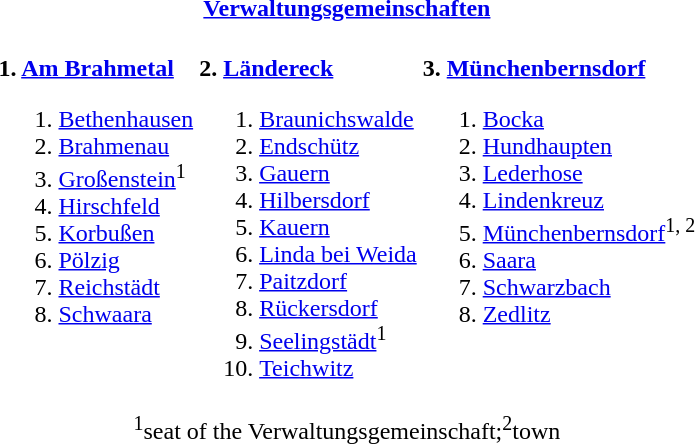<table>
<tr>
<th colspan=3><a href='#'>Verwaltungsgemeinschaften</a></th>
</tr>
<tr valign=top>
<td><br><strong>1. <a href='#'>Am Brahmetal</a></strong><ol><li><a href='#'>Bethenhausen</a></li><li><a href='#'>Brahmenau</a></li><li><a href='#'>Großenstein</a><sup>1</sup></li><li><a href='#'>Hirschfeld</a></li><li><a href='#'>Korbußen</a></li><li><a href='#'>Pölzig</a></li><li><a href='#'>Reichstädt</a></li><li><a href='#'>Schwaara</a></li></ol></td>
<td><br><strong>2. <a href='#'>Ländereck</a></strong><ol><li><a href='#'>Braunichswalde</a></li><li><a href='#'>Endschütz</a></li><li><a href='#'>Gauern</a></li><li><a href='#'>Hilbersdorf</a></li><li><a href='#'>Kauern</a></li><li><a href='#'>Linda bei Weida</a></li><li><a href='#'>Paitzdorf</a></li><li><a href='#'>Rückersdorf</a></li><li><a href='#'>Seelingstädt</a><sup>1</sup></li><li><a href='#'>Teichwitz</a></li></ol></td>
<td><br><strong>3. <a href='#'>Münchenbernsdorf</a></strong><ol><li><a href='#'>Bocka</a></li><li><a href='#'>Hundhaupten</a></li><li><a href='#'>Lederhose</a></li><li><a href='#'>Lindenkreuz</a></li><li><a href='#'>Münchenbernsdorf</a><sup>1, 2</sup></li><li><a href='#'>Saara</a></li><li><a href='#'>Schwarzbach</a></li><li><a href='#'>Zedlitz</a></li></ol></td>
</tr>
<tr>
<td colspan=3 align=center><sup>1</sup>seat of the Verwaltungsgemeinschaft;<sup>2</sup>town</td>
</tr>
</table>
